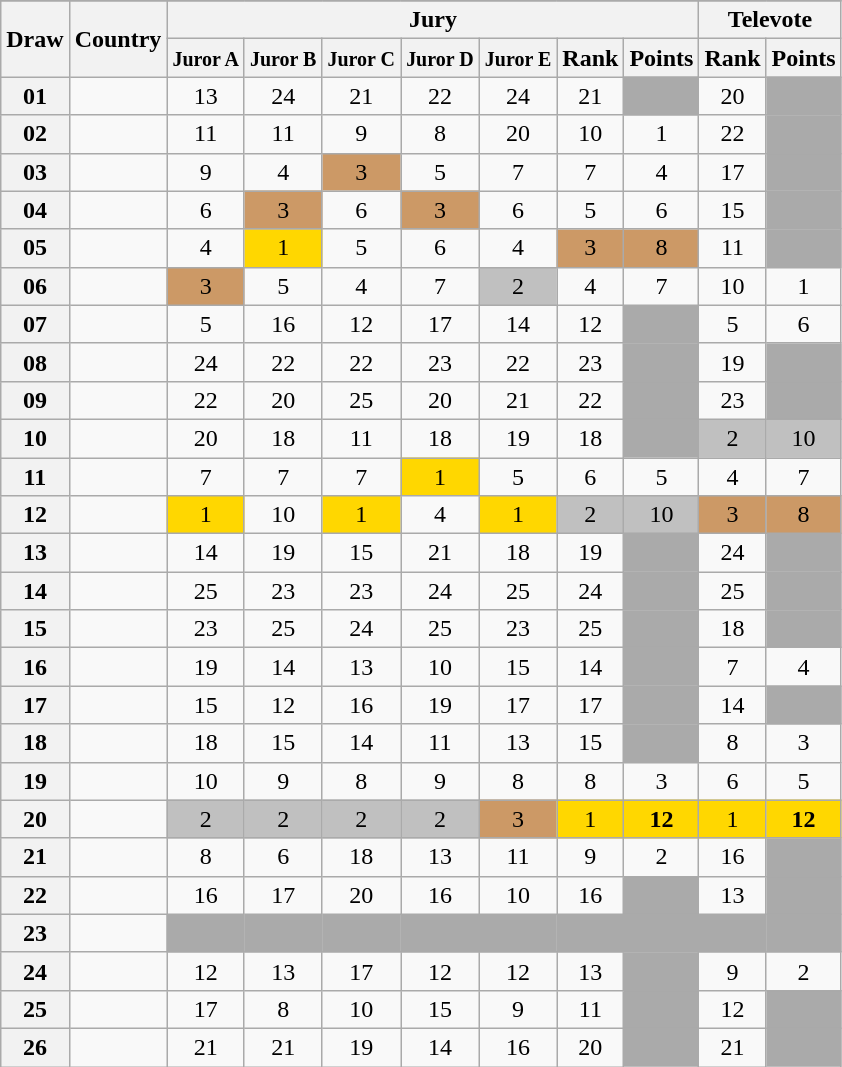<table class="sortable wikitable collapsible plainrowheaders" style="text-align:center;">
<tr>
</tr>
<tr>
<th scope="col" rowspan="2">Draw</th>
<th scope="col" rowspan="2">Country</th>
<th scope="col" colspan="7">Jury</th>
<th scope="col" colspan="2">Televote</th>
</tr>
<tr>
<th scope="col"><small>Juror A</small></th>
<th scope="col"><small>Juror B</small></th>
<th scope="col"><small>Juror C</small></th>
<th scope="col"><small>Juror D</small></th>
<th scope="col"><small>Juror E</small></th>
<th scope="col">Rank</th>
<th scope="col">Points</th>
<th scope="col">Rank</th>
<th scope="col">Points</th>
</tr>
<tr>
<th scope="row" style="text-align:center;">01</th>
<td style="text-align:left;"></td>
<td>13</td>
<td>24</td>
<td>21</td>
<td>22</td>
<td>24</td>
<td>21</td>
<td style="background:#AAAAAA;"></td>
<td>20</td>
<td style="background:#AAAAAA;"></td>
</tr>
<tr>
<th scope="row" style="text-align:center;">02</th>
<td style="text-align:left;"></td>
<td>11</td>
<td>11</td>
<td>9</td>
<td>8</td>
<td>20</td>
<td>10</td>
<td>1</td>
<td>22</td>
<td style="background:#AAAAAA;"></td>
</tr>
<tr>
<th scope="row" style="text-align:center;">03</th>
<td style="text-align:left;"></td>
<td>9</td>
<td>4</td>
<td style="background:#CC9966;">3</td>
<td>5</td>
<td>7</td>
<td>7</td>
<td>4</td>
<td>17</td>
<td style="background:#AAAAAA;"></td>
</tr>
<tr>
<th scope="row" style="text-align:center;">04</th>
<td style="text-align:left;"></td>
<td>6</td>
<td style="background:#CC9966;">3</td>
<td>6</td>
<td style="background:#CC9966;">3</td>
<td>6</td>
<td>5</td>
<td>6</td>
<td>15</td>
<td style="background:#AAAAAA;"></td>
</tr>
<tr>
<th scope="row" style="text-align:center;">05</th>
<td style="text-align:left;"></td>
<td>4</td>
<td style="background:gold;">1</td>
<td>5</td>
<td>6</td>
<td>4</td>
<td style="background:#CC9966;">3</td>
<td style="background:#CC9966;">8</td>
<td>11</td>
<td style="background:#AAAAAA;"></td>
</tr>
<tr>
<th scope="row" style="text-align:center;">06</th>
<td style="text-align:left;"></td>
<td style="background:#CC9966;">3</td>
<td>5</td>
<td>4</td>
<td>7</td>
<td style="background:silver;">2</td>
<td>4</td>
<td>7</td>
<td>10</td>
<td>1</td>
</tr>
<tr>
<th scope="row" style="text-align:center;">07</th>
<td style="text-align:left;"></td>
<td>5</td>
<td>16</td>
<td>12</td>
<td>17</td>
<td>14</td>
<td>12</td>
<td style="background:#AAAAAA;"></td>
<td>5</td>
<td>6</td>
</tr>
<tr>
<th scope="row" style="text-align:center;">08</th>
<td style="text-align:left;"></td>
<td>24</td>
<td>22</td>
<td>22</td>
<td>23</td>
<td>22</td>
<td>23</td>
<td style="background:#AAAAAA;"></td>
<td>19</td>
<td style="background:#AAAAAA;"></td>
</tr>
<tr>
<th scope="row" style="text-align:center;">09</th>
<td style="text-align:left;"></td>
<td>22</td>
<td>20</td>
<td>25</td>
<td>20</td>
<td>21</td>
<td>22</td>
<td style="background:#AAAAAA;"></td>
<td>23</td>
<td style="background:#AAAAAA;"></td>
</tr>
<tr>
<th scope="row" style="text-align:center;">10</th>
<td style="text-align:left;"></td>
<td>20</td>
<td>18</td>
<td>11</td>
<td>18</td>
<td>19</td>
<td>18</td>
<td style="background:#AAAAAA;"></td>
<td style="background:silver;">2</td>
<td style="background:silver;">10</td>
</tr>
<tr>
<th scope="row" style="text-align:center;">11</th>
<td style="text-align:left;"></td>
<td>7</td>
<td>7</td>
<td>7</td>
<td style="background:gold;">1</td>
<td>5</td>
<td>6</td>
<td>5</td>
<td>4</td>
<td>7</td>
</tr>
<tr>
<th scope="row" style="text-align:center;">12</th>
<td style="text-align:left;"></td>
<td style="background:gold;">1</td>
<td>10</td>
<td style="background:gold;">1</td>
<td>4</td>
<td style="background:gold;">1</td>
<td style="background:silver;">2</td>
<td style="background:silver;">10</td>
<td style="background:#CC9966;">3</td>
<td style="background:#CC9966;">8</td>
</tr>
<tr>
<th scope="row" style="text-align:center;">13</th>
<td style="text-align:left;"></td>
<td>14</td>
<td>19</td>
<td>15</td>
<td>21</td>
<td>18</td>
<td>19</td>
<td style="background:#AAAAAA;"></td>
<td>24</td>
<td style="background:#AAAAAA;"></td>
</tr>
<tr>
<th scope="row" style="text-align:center;">14</th>
<td style="text-align:left;"></td>
<td>25</td>
<td>23</td>
<td>23</td>
<td>24</td>
<td>25</td>
<td>24</td>
<td style="background:#AAAAAA;"></td>
<td>25</td>
<td style="background:#AAAAAA;"></td>
</tr>
<tr>
<th scope="row" style="text-align:center;">15</th>
<td style="text-align:left;"></td>
<td>23</td>
<td>25</td>
<td>24</td>
<td>25</td>
<td>23</td>
<td>25</td>
<td style="background:#AAAAAA;"></td>
<td>18</td>
<td style="background:#AAAAAA;"></td>
</tr>
<tr>
<th scope="row" style="text-align:center;">16</th>
<td style="text-align:left;"></td>
<td>19</td>
<td>14</td>
<td>13</td>
<td>10</td>
<td>15</td>
<td>14</td>
<td style="background:#AAAAAA;"></td>
<td>7</td>
<td>4</td>
</tr>
<tr>
<th scope="row" style="text-align:center;">17</th>
<td style="text-align:left;"></td>
<td>15</td>
<td>12</td>
<td>16</td>
<td>19</td>
<td>17</td>
<td>17</td>
<td style="background:#AAAAAA;"></td>
<td>14</td>
<td style="background:#AAAAAA;"></td>
</tr>
<tr>
<th scope="row" style="text-align:center;">18</th>
<td style="text-align:left;"></td>
<td>18</td>
<td>15</td>
<td>14</td>
<td>11</td>
<td>13</td>
<td>15</td>
<td style="background:#AAAAAA;"></td>
<td>8</td>
<td>3</td>
</tr>
<tr>
<th scope="row" style="text-align:center;">19</th>
<td style="text-align:left;"></td>
<td>10</td>
<td>9</td>
<td>8</td>
<td>9</td>
<td>8</td>
<td>8</td>
<td>3</td>
<td>6</td>
<td>5</td>
</tr>
<tr>
<th scope="row" style="text-align:center;">20</th>
<td style="text-align:left;"></td>
<td style="background:silver;">2</td>
<td style="background:silver;">2</td>
<td style="background:silver;">2</td>
<td style="background:silver;">2</td>
<td style="background:#CC9966;">3</td>
<td style="background:gold;">1</td>
<td style="background:gold;"><strong>12</strong></td>
<td style="background:gold;">1</td>
<td style="background:gold;"><strong>12</strong></td>
</tr>
<tr>
<th scope="row" style="text-align:center;">21</th>
<td style="text-align:left;"></td>
<td>8</td>
<td>6</td>
<td>18</td>
<td>13</td>
<td>11</td>
<td>9</td>
<td>2</td>
<td>16</td>
<td style="background:#AAAAAA;"></td>
</tr>
<tr>
<th scope="row" style="text-align:center;">22</th>
<td style="text-align:left;"></td>
<td>16</td>
<td>17</td>
<td>20</td>
<td>16</td>
<td>10</td>
<td>16</td>
<td style="background:#AAAAAA;"></td>
<td>13</td>
<td style="background:#AAAAAA;"></td>
</tr>
<tr class="sortbottom">
<th scope="row" style="text-align:center;">23</th>
<td style="text-align:left;"></td>
<td style="background:#AAAAAA;"></td>
<td style="background:#AAAAAA;"></td>
<td style="background:#AAAAAA;"></td>
<td style="background:#AAAAAA;"></td>
<td style="background:#AAAAAA;"></td>
<td style="background:#AAAAAA;"></td>
<td style="background:#AAAAAA;"></td>
<td style="background:#AAAAAA;"></td>
<td style="background:#AAAAAA;"></td>
</tr>
<tr>
<th scope="row" style="text-align:center;">24</th>
<td style="text-align:left;"></td>
<td>12</td>
<td>13</td>
<td>17</td>
<td>12</td>
<td>12</td>
<td>13</td>
<td style="background:#AAAAAA;"></td>
<td>9</td>
<td>2</td>
</tr>
<tr>
<th scope="row" style="text-align:center;">25</th>
<td style="text-align:left;"></td>
<td>17</td>
<td>8</td>
<td>10</td>
<td>15</td>
<td>9</td>
<td>11</td>
<td style="background:#AAAAAA;"></td>
<td>12</td>
<td style="background:#AAAAAA;"></td>
</tr>
<tr>
<th scope="row" style="text-align:center;">26</th>
<td style="text-align:left;"></td>
<td>21</td>
<td>21</td>
<td>19</td>
<td>14</td>
<td>16</td>
<td>20</td>
<td style="background:#AAAAAA;"></td>
<td>21</td>
<td style="background:#AAAAAA;"></td>
</tr>
</table>
